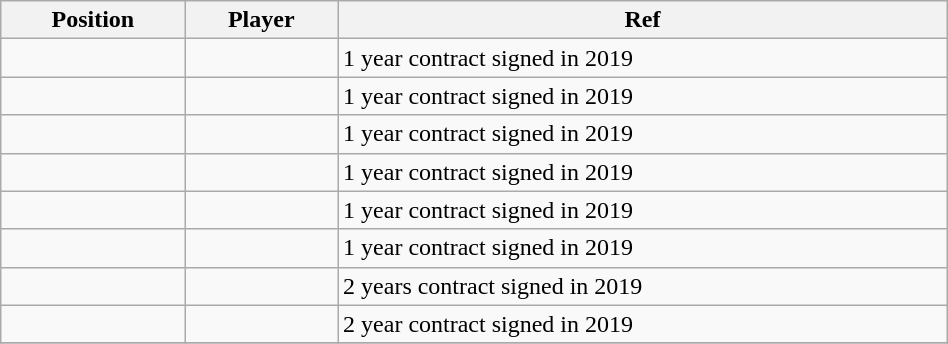<table class="wikitable sortable" style="width:50%; text-align:center; font-size:100%; text-align:left;">
<tr>
<th><strong>Position</strong></th>
<th><strong>Player</strong></th>
<th><strong>Ref</strong></th>
</tr>
<tr>
<td></td>
<td></td>
<td>1 year contract signed in 2019 </td>
</tr>
<tr>
<td></td>
<td></td>
<td>1 year contract signed in 2019 </td>
</tr>
<tr>
<td></td>
<td></td>
<td>1 year contract signed in 2019 </td>
</tr>
<tr>
<td></td>
<td></td>
<td>1 year contract signed in 2019 </td>
</tr>
<tr>
<td></td>
<td></td>
<td>1 year contract signed in 2019 </td>
</tr>
<tr>
<td></td>
<td></td>
<td>1 year contract signed in 2019</td>
</tr>
<tr>
<td></td>
<td></td>
<td>2 years contract signed in 2019</td>
</tr>
<tr>
<td></td>
<td></td>
<td>2 year contract signed in 2019</td>
</tr>
<tr>
</tr>
</table>
